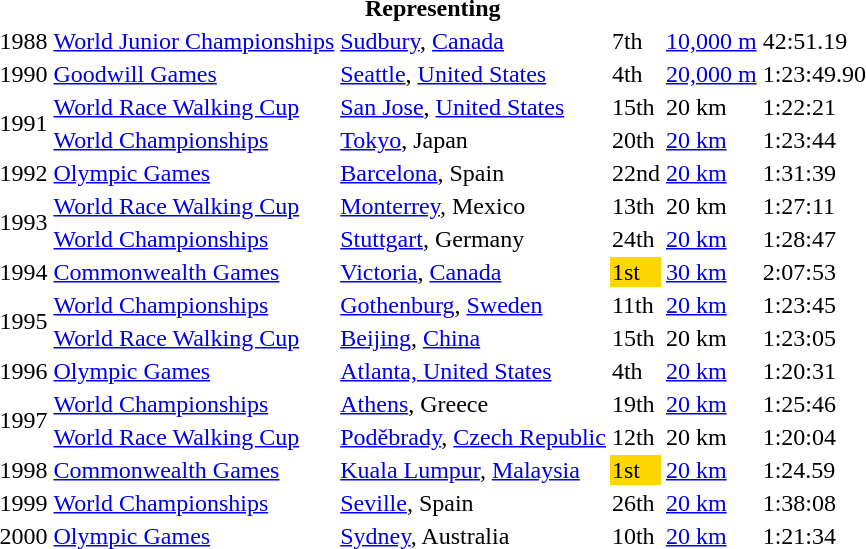<table>
<tr>
<th colspan="6">Representing </th>
</tr>
<tr>
<td>1988</td>
<td><a href='#'>World Junior Championships</a></td>
<td><a href='#'>Sudbury</a>, <a href='#'>Canada</a></td>
<td>7th</td>
<td><a href='#'>10,000 m</a></td>
<td>42:51.19</td>
</tr>
<tr>
<td>1990</td>
<td><a href='#'>Goodwill Games</a></td>
<td><a href='#'>Seattle</a>, <a href='#'>United States</a></td>
<td>4th</td>
<td><a href='#'>20,000 m</a></td>
<td>1:23:49.90</td>
</tr>
<tr>
<td rowspan=2>1991</td>
<td><a href='#'>World Race Walking Cup</a></td>
<td><a href='#'>San Jose</a>, <a href='#'>United States</a></td>
<td>15th</td>
<td>20 km</td>
<td>1:22:21</td>
</tr>
<tr>
<td><a href='#'>World Championships</a></td>
<td><a href='#'>Tokyo</a>, Japan</td>
<td>20th</td>
<td><a href='#'>20 km</a></td>
<td>1:23:44</td>
</tr>
<tr>
<td>1992</td>
<td><a href='#'>Olympic Games</a></td>
<td><a href='#'>Barcelona</a>, Spain</td>
<td>22nd</td>
<td><a href='#'>20 km</a></td>
<td>1:31:39</td>
</tr>
<tr>
<td rowspan=2>1993</td>
<td><a href='#'>World Race Walking Cup</a></td>
<td><a href='#'>Monterrey</a>, Mexico</td>
<td>13th</td>
<td>20 km</td>
<td>1:27:11</td>
</tr>
<tr>
<td><a href='#'>World Championships</a></td>
<td><a href='#'>Stuttgart</a>, Germany</td>
<td>24th</td>
<td><a href='#'>20 km</a></td>
<td>1:28:47</td>
</tr>
<tr>
<td>1994</td>
<td><a href='#'>Commonwealth Games</a></td>
<td><a href='#'>Victoria</a>, <a href='#'>Canada</a></td>
<td bgcolor="gold">1st</td>
<td><a href='#'>30 km</a></td>
<td>2:07:53</td>
</tr>
<tr>
<td rowspan=2>1995</td>
<td><a href='#'>World Championships</a></td>
<td><a href='#'>Gothenburg</a>, <a href='#'>Sweden</a></td>
<td>11th</td>
<td><a href='#'>20 km</a></td>
<td>1:23:45</td>
</tr>
<tr>
<td><a href='#'>World Race Walking Cup</a></td>
<td><a href='#'>Beijing</a>, <a href='#'>China</a></td>
<td>15th</td>
<td>20 km</td>
<td>1:23:05</td>
</tr>
<tr>
<td>1996</td>
<td><a href='#'>Olympic Games</a></td>
<td><a href='#'>Atlanta, United States</a></td>
<td>4th</td>
<td><a href='#'>20 km</a></td>
<td>1:20:31</td>
</tr>
<tr>
<td rowspan=2>1997</td>
<td><a href='#'>World Championships</a></td>
<td><a href='#'>Athens</a>, Greece</td>
<td>19th</td>
<td><a href='#'>20 km</a></td>
<td>1:25:46</td>
</tr>
<tr>
<td><a href='#'>World Race Walking Cup</a></td>
<td><a href='#'>Poděbrady</a>, <a href='#'>Czech Republic</a></td>
<td>12th</td>
<td>20 km</td>
<td>1:20:04</td>
</tr>
<tr>
<td>1998</td>
<td><a href='#'>Commonwealth Games</a></td>
<td><a href='#'>Kuala Lumpur</a>, <a href='#'>Malaysia</a></td>
<td bgcolor="gold">1st</td>
<td><a href='#'>20 km</a></td>
<td>1:24.59</td>
</tr>
<tr>
<td>1999</td>
<td><a href='#'>World Championships</a></td>
<td><a href='#'>Seville</a>, Spain</td>
<td>26th</td>
<td><a href='#'>20 km</a></td>
<td>1:38:08</td>
</tr>
<tr>
<td>2000</td>
<td><a href='#'>Olympic Games</a></td>
<td><a href='#'>Sydney</a>, Australia</td>
<td>10th</td>
<td><a href='#'>20 km</a></td>
<td>1:21:34</td>
</tr>
</table>
